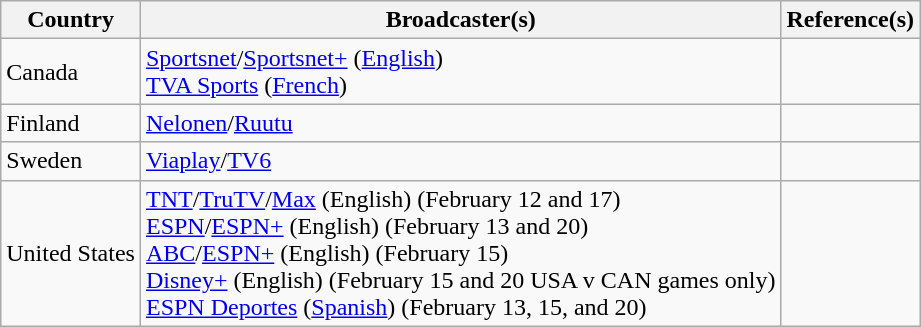<table class="wikitable">
<tr>
<th>Country</th>
<th>Broadcaster(s)</th>
<th>Reference(s)</th>
</tr>
<tr>
<td>Canada</td>
<td><a href='#'>Sportsnet</a>/<a href='#'>Sportsnet+</a> (<a href='#'>English</a>)<br><a href='#'>TVA Sports</a> (<a href='#'>French</a>)</td>
<td align="center"></td>
</tr>
<tr>
<td>Finland</td>
<td><a href='#'>Nelonen</a>/<a href='#'>Ruutu</a></td>
<td align="center"></td>
</tr>
<tr>
<td>Sweden</td>
<td><a href='#'>Viaplay</a>/<a href='#'>TV6</a></td>
<td align="center"></td>
</tr>
<tr>
<td>United States</td>
<td><a href='#'>TNT</a>/<a href='#'>TruTV</a>/<a href='#'>Max</a> (English) (February 12 and 17)<br><a href='#'>ESPN</a>/<a href='#'>ESPN+</a> (English) (February 13 and 20)<br><a href='#'>ABC</a>/<a href='#'>ESPN+</a> (English) (February 15)<br><a href='#'>Disney+</a> (English) (February 15 and 20 USA v CAN games only)<br><a href='#'>ESPN Deportes</a> (<a href='#'>Spanish</a>) (February 13, 15, and 20)</td>
<td align="center"></td>
</tr>
</table>
